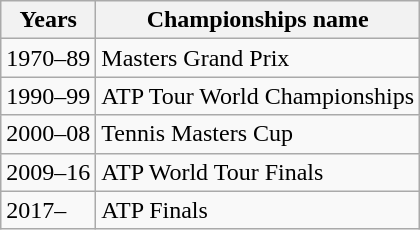<table class="wikitable">
<tr>
<th>Years</th>
<th>Championships name</th>
</tr>
<tr>
<td>1970–89</td>
<td>Masters Grand Prix</td>
</tr>
<tr>
<td>1990–99</td>
<td>ATP Tour World Championships</td>
</tr>
<tr>
<td>2000–08</td>
<td>Tennis Masters Cup</td>
</tr>
<tr>
<td>2009–16</td>
<td>ATP World Tour Finals</td>
</tr>
<tr>
<td>2017–</td>
<td>ATP Finals</td>
</tr>
</table>
